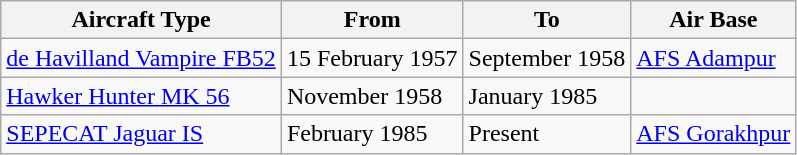<table class="wikitable">
<tr>
<th>Aircraft Type</th>
<th>From</th>
<th>To</th>
<th>Air Base</th>
</tr>
<tr>
<td><a href='#'>de Havilland Vampire FB52</a></td>
<td>15 February 1957</td>
<td>September 1958</td>
<td><a href='#'>AFS Adampur</a></td>
</tr>
<tr>
<td><a href='#'>Hawker Hunter MK 56</a></td>
<td>November 1958</td>
<td>January 1985</td>
<td></td>
</tr>
<tr>
<td><a href='#'>SEPECAT Jaguar IS</a></td>
<td>February 1985</td>
<td>Present</td>
<td><a href='#'>AFS Gorakhpur</a></td>
</tr>
</table>
